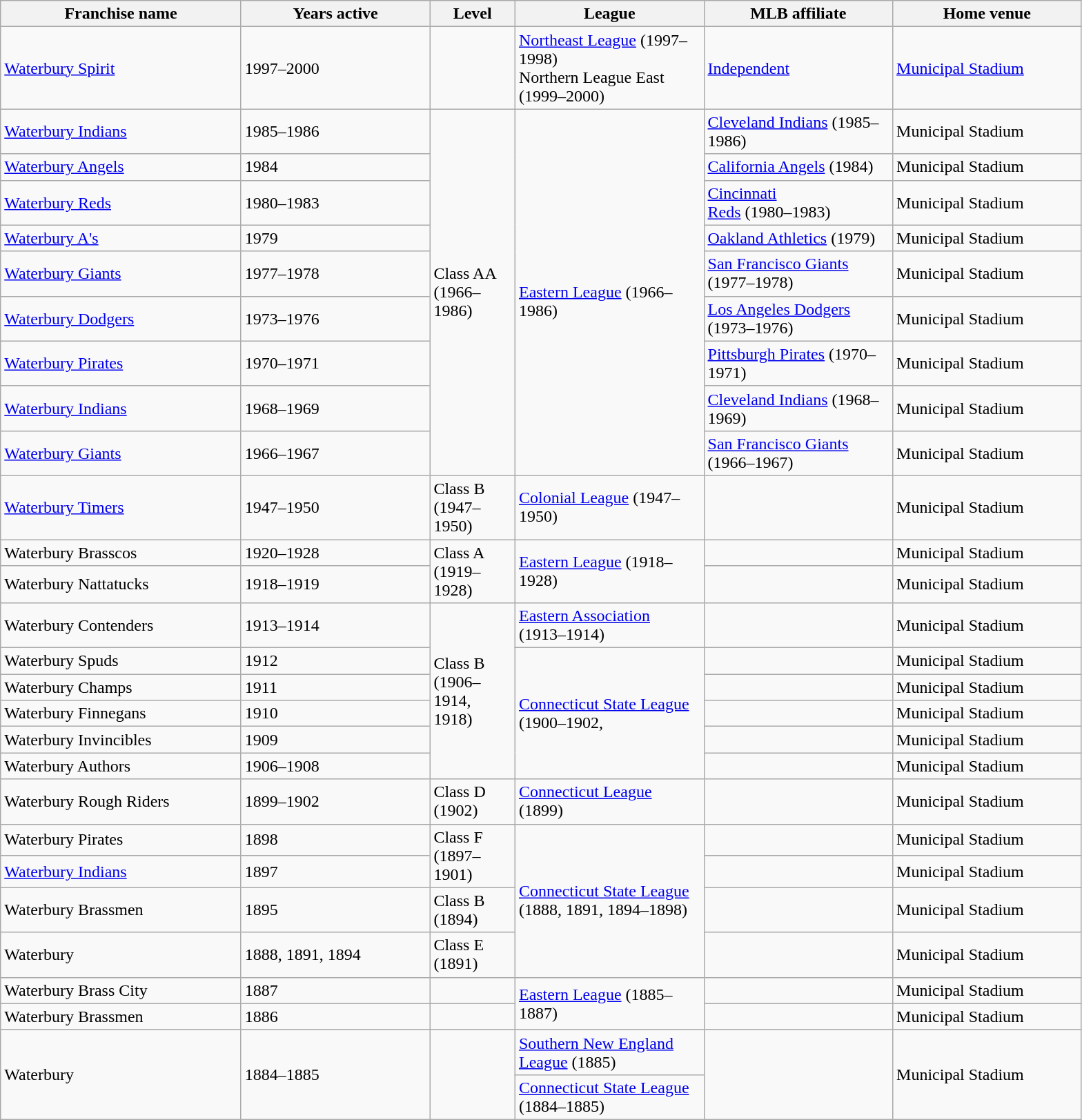<table class="wikitable">
<tr>
<th style="width:225px;"><strong>Franchise name</strong></th>
<th style="width:175px;"><strong>Years active</strong></th>
<th style="width:75px;"><strong>Level</strong></th>
<th style="width:175px;"><strong>League</strong></th>
<th style="width:175px;"><strong>MLB affiliate</strong></th>
<th style="width:175px;"><strong>Home venue</strong></th>
</tr>
<tr>
<td><a href='#'>Waterbury Spirit</a></td>
<td>1997–2000</td>
<td></td>
<td><a href='#'>Northeast League</a> (1997–1998)<br>Northern League East (1999–2000)</td>
<td><a href='#'>Independent</a></td>
<td><a href='#'>Municipal Stadium</a></td>
</tr>
<tr>
<td><a href='#'>Waterbury Indians</a></td>
<td>1985–1986</td>
<td rowspan="9">Class AA (1966–1986)</td>
<td rowspan="9"><br><a href='#'>Eastern League</a> (1966–1986)</td>
<td><a href='#'>Cleveland Indians</a> (1985–1986)</td>
<td>Municipal Stadium</td>
</tr>
<tr>
<td><a href='#'>Waterbury Angels</a></td>
<td>1984</td>
<td><a href='#'>California Angels</a> (1984)</td>
<td>Municipal Stadium</td>
</tr>
<tr>
<td><a href='#'>Waterbury Reds</a></td>
<td>1980–1983</td>
<td><a href='#'>Cincinnati</a><br><a href='#'>Reds</a> (1980–1983)</td>
<td>Municipal Stadium</td>
</tr>
<tr>
<td><a href='#'>Waterbury A's</a></td>
<td>1979</td>
<td><a href='#'>Oakland Athletics</a> (1979)</td>
<td>Municipal Stadium</td>
</tr>
<tr>
<td><a href='#'>Waterbury Giants</a></td>
<td>1977–1978</td>
<td><a href='#'>San Francisco Giants</a> (1977–1978)</td>
<td>Municipal Stadium</td>
</tr>
<tr>
<td><a href='#'>Waterbury Dodgers</a></td>
<td>1973–1976</td>
<td><a href='#'>Los Angeles Dodgers</a> (1973–1976)</td>
<td>Municipal Stadium</td>
</tr>
<tr>
<td><a href='#'>Waterbury Pirates</a></td>
<td>1970–1971</td>
<td><a href='#'>Pittsburgh Pirates</a> (1970–1971)</td>
<td>Municipal Stadium</td>
</tr>
<tr>
<td><a href='#'>Waterbury Indians</a></td>
<td>1968–1969</td>
<td><a href='#'>Cleveland Indians</a> (1968–1969)</td>
<td>Municipal Stadium</td>
</tr>
<tr>
<td><a href='#'>Waterbury Giants</a></td>
<td>1966–1967</td>
<td><a href='#'>San Francisco Giants</a> (1966–1967)</td>
<td>Municipal Stadium</td>
</tr>
<tr>
<td><a href='#'>Waterbury Timers</a></td>
<td>1947–1950</td>
<td>Class B (1947–1950)</td>
<td><a href='#'>Colonial League</a> (1947–1950)</td>
<td></td>
<td>Municipal Stadium</td>
</tr>
<tr>
<td>Waterbury Brasscos</td>
<td>1920–1928</td>
<td rowspan="2">Class A (1919–1928)</td>
<td rowspan="3"><a href='#'>Eastern League</a> (1918–1928)</td>
<td></td>
<td>Municipal Stadium</td>
</tr>
<tr>
<td rowspan="2">Waterbury Nattatucks</td>
<td rowspan="2">1918–1919</td>
<td rowspan="2"></td>
<td rowspan="2">Municipal Stadium</td>
</tr>
<tr>
<td rowspan="7">Class B (1906–1914, 1918)</td>
</tr>
<tr>
<td>Waterbury Contenders</td>
<td>1913–1914</td>
<td><a href='#'>Eastern Association</a> (1913–1914)</td>
<td></td>
<td>Municipal Stadium</td>
</tr>
<tr>
<td>Waterbury Spuds</td>
<td>1912</td>
<td rowspan="5"><a href='#'>Connecticut State League</a> (1900–1902,<br></td>
<td></td>
<td>Municipal Stadium</td>
</tr>
<tr>
<td>Waterbury Champs</td>
<td>1911</td>
<td></td>
<td>Municipal Stadium</td>
</tr>
<tr>
<td>Waterbury Finnegans</td>
<td>1910</td>
<td></td>
<td>Municipal Stadium</td>
</tr>
<tr>
<td>Waterbury Invincibles</td>
<td>1909</td>
<td></td>
<td>Municipal Stadium</td>
</tr>
<tr>
<td>Waterbury Authors</td>
<td>1906–1908</td>
<td></td>
<td>Municipal Stadium</td>
</tr>
<tr>
<td rowspan="2">Waterbury Rough Riders</td>
<td rowspan="2">1899–1902</td>
<td>Class D (1902)</td>
<td><a href='#'>Connecticut League</a> (1899)</td>
<td rowspan="2"></td>
<td rowspan="2">Municipal Stadium</td>
</tr>
<tr>
<td rowspan="3">Class F (1897–1901)</td>
<td rowspan="5"><a href='#'>Connecticut State League</a> (1888, 1891, 1894–1898)</td>
</tr>
<tr>
<td>Waterbury Pirates</td>
<td>1898</td>
<td></td>
<td>Municipal Stadium</td>
</tr>
<tr>
<td><a href='#'>Waterbury Indians</a></td>
<td>1897</td>
<td></td>
<td>Municipal Stadium</td>
</tr>
<tr>
<td>Waterbury Brassmen</td>
<td>1895</td>
<td>Class B (1894)</td>
<td></td>
<td>Municipal Stadium</td>
</tr>
<tr>
<td>Waterbury</td>
<td>1888, 1891, 1894</td>
<td>Class E (1891)</td>
<td></td>
<td>Municipal Stadium</td>
</tr>
<tr>
<td>Waterbury Brass City</td>
<td>1887</td>
<td></td>
<td rowspan="2"><a href='#'>Eastern League</a> (1885–1887)</td>
<td></td>
<td>Municipal Stadium</td>
</tr>
<tr>
<td>Waterbury Brassmen</td>
<td>1886</td>
<td></td>
<td></td>
<td>Municipal Stadium</td>
</tr>
<tr>
<td rowspan="2">Waterbury</td>
<td rowspan="2">1884–1885</td>
<td rowspan="2"></td>
<td><a href='#'>Southern New England League</a> (1885)</td>
<td rowspan="2"></td>
<td rowspan="2">Municipal Stadium</td>
</tr>
<tr>
<td><a href='#'>Connecticut State League</a> (1884–1885)</td>
</tr>
</table>
